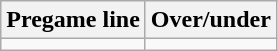<table class="wikitable">
<tr align="center">
<th style=>Pregame line</th>
<th style=>Over/under</th>
</tr>
<tr align="center">
<td></td>
<td></td>
</tr>
</table>
